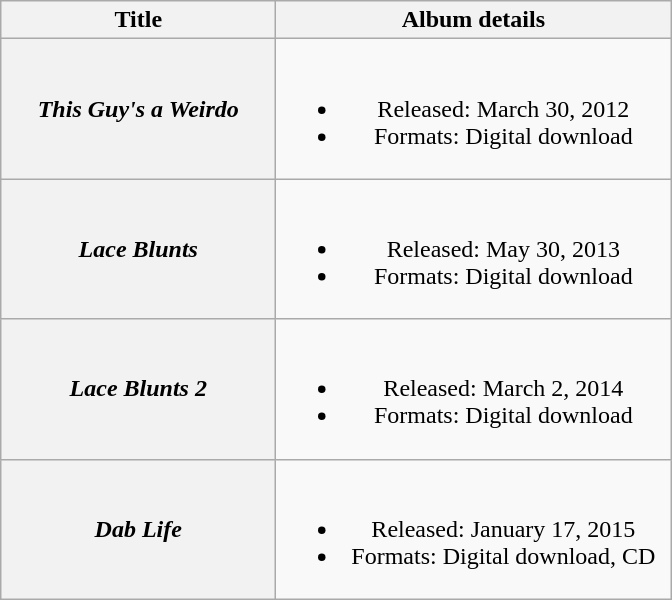<table class="wikitable plainrowheaders" style="text-align:center;">
<tr>
<th scope="col" style="width:11em;">Title</th>
<th scope="col" style="width:16em;">Album details</th>
</tr>
<tr>
<th scope="row"><em>This Guy's a Weirdo</em></th>
<td><br><ul><li>Released: March 30, 2012</li><li>Formats: Digital download</li></ul></td>
</tr>
<tr>
<th scope="row"><em>Lace Blunts</em></th>
<td><br><ul><li>Released: May 30, 2013</li><li>Formats: Digital download</li></ul></td>
</tr>
<tr>
<th scope="row"><em>Lace Blunts 2</em></th>
<td><br><ul><li>Released: March 2, 2014</li><li>Formats: Digital download</li></ul></td>
</tr>
<tr>
<th scope="row"><em>Dab Life</em></th>
<td><br><ul><li>Released: January 17, 2015</li><li>Formats: Digital download, CD</li></ul></td>
</tr>
</table>
